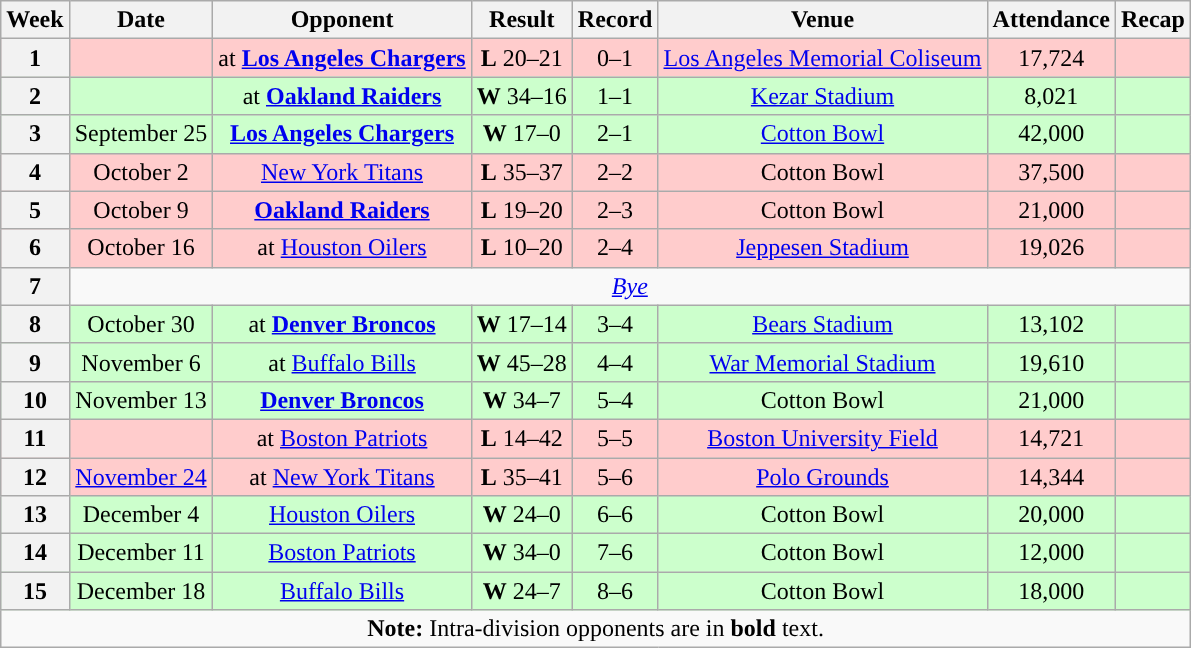<table class="wikitable" style="text-align:center">
<tr>
<th>Week</th>
<th>Date</th>
<th>Opponent</th>
<th>Result</th>
<th>Record</th>
<th>Venue</th>
<th>Attendance</th>
<th>Recap</th>
</tr>
<tr style="background:#fcc">
<th>1</th>
<td></td>
<td>at <strong><a href='#'>Los Angeles Chargers</a></strong></td>
<td><strong>L</strong> 20–21</td>
<td>0–1</td>
<td><a href='#'>Los Angeles Memorial Coliseum</a></td>
<td>17,724</td>
<td></td>
</tr>
<tr style="background:#cfc">
<th>2</th>
<td></td>
<td>at <strong><a href='#'>Oakland Raiders</a></strong></td>
<td><strong>W</strong> 34–16</td>
<td>1–1</td>
<td><a href='#'>Kezar Stadium</a></td>
<td>8,021</td>
<td></td>
</tr>
<tr style="background:#cfc">
<th>3</th>
<td>September 25</td>
<td><strong><a href='#'>Los Angeles Chargers</a></strong></td>
<td><strong>W</strong> 17–0</td>
<td>2–1</td>
<td><a href='#'>Cotton Bowl</a></td>
<td>42,000</td>
<td></td>
</tr>
<tr style="background:#fcc">
<th>4</th>
<td>October 2</td>
<td><a href='#'>New York Titans</a></td>
<td><strong>L</strong> 35–37</td>
<td>2–2</td>
<td>Cotton Bowl</td>
<td>37,500</td>
<td></td>
</tr>
<tr style="background:#fcc">
<th>5</th>
<td>October 9</td>
<td><strong><a href='#'>Oakland Raiders</a></strong></td>
<td><strong>L</strong> 19–20</td>
<td>2–3</td>
<td>Cotton Bowl</td>
<td>21,000</td>
<td></td>
</tr>
<tr style="background:#fcc">
<th>6</th>
<td>October 16</td>
<td>at <a href='#'>Houston Oilers</a></td>
<td><strong>L</strong> 10–20</td>
<td>2–4</td>
<td><a href='#'>Jeppesen Stadium</a></td>
<td>19,026</td>
<td></td>
</tr>
<tr>
<th>7</th>
<td colspan="7"><em><a href='#'>Bye</a></em></td>
</tr>
<tr style="background:#cfc">
<th>8</th>
<td>October 30</td>
<td>at <strong><a href='#'>Denver Broncos</a></strong></td>
<td><strong>W</strong> 17–14</td>
<td>3–4</td>
<td><a href='#'>Bears Stadium</a></td>
<td>13,102</td>
<td></td>
</tr>
<tr style="background:#cfc">
<th>9</th>
<td>November 6</td>
<td>at <a href='#'>Buffalo Bills</a></td>
<td><strong>W</strong> 45–28</td>
<td>4–4</td>
<td><a href='#'>War Memorial Stadium</a></td>
<td>19,610</td>
<td></td>
</tr>
<tr style="background:#cfc">
<th>10</th>
<td>November 13</td>
<td><strong><a href='#'>Denver Broncos</a></strong></td>
<td><strong>W</strong> 34–7</td>
<td>5–4</td>
<td>Cotton Bowl</td>
<td>21,000</td>
<td></td>
</tr>
<tr style="background:#fcc">
<th>11</th>
<td></td>
<td>at <a href='#'>Boston Patriots</a></td>
<td><strong>L</strong> 14–42</td>
<td>5–5</td>
<td><a href='#'>Boston University Field</a></td>
<td>14,721</td>
<td></td>
</tr>
<tr style="background:#fcc">
<th>12</th>
<td><a href='#'>November 24</a></td>
<td>at <a href='#'>New York Titans</a></td>
<td><strong>L</strong> 35–41</td>
<td>5–6</td>
<td><a href='#'>Polo Grounds</a></td>
<td>14,344</td>
<td></td>
</tr>
<tr style="background:#cfc">
<th>13</th>
<td>December 4</td>
<td><a href='#'>Houston Oilers</a></td>
<td><strong>W</strong> 24–0</td>
<td>6–6</td>
<td>Cotton Bowl</td>
<td>20,000</td>
<td></td>
</tr>
<tr style="background:#cfc">
<th>14</th>
<td>December 11</td>
<td><a href='#'>Boston Patriots</a></td>
<td><strong>W</strong> 34–0</td>
<td>7–6</td>
<td>Cotton Bowl</td>
<td>12,000</td>
<td></td>
</tr>
<tr style="background:#cfc">
<th>15</th>
<td>December 18</td>
<td><a href='#'>Buffalo Bills</a></td>
<td><strong>W</strong> 24–7</td>
<td>8–6</td>
<td>Cotton Bowl</td>
<td>18,000</td>
<td></td>
</tr>
<tr>
<td colspan="8"><strong>Note:</strong> Intra-division opponents are in <strong>bold</strong> text.</td>
</tr>
</table>
